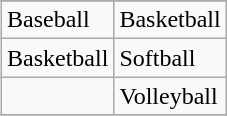<table class="wikitable" style="float:right; clear:right; margin:0 0 1em 1em;">
<tr>
</tr>
<tr>
<td>Baseball</td>
<td>Basketball</td>
</tr>
<tr>
<td>Basketball</td>
<td>Softball</td>
</tr>
<tr>
<td></td>
<td>Volleyball</td>
</tr>
<tr>
</tr>
</table>
